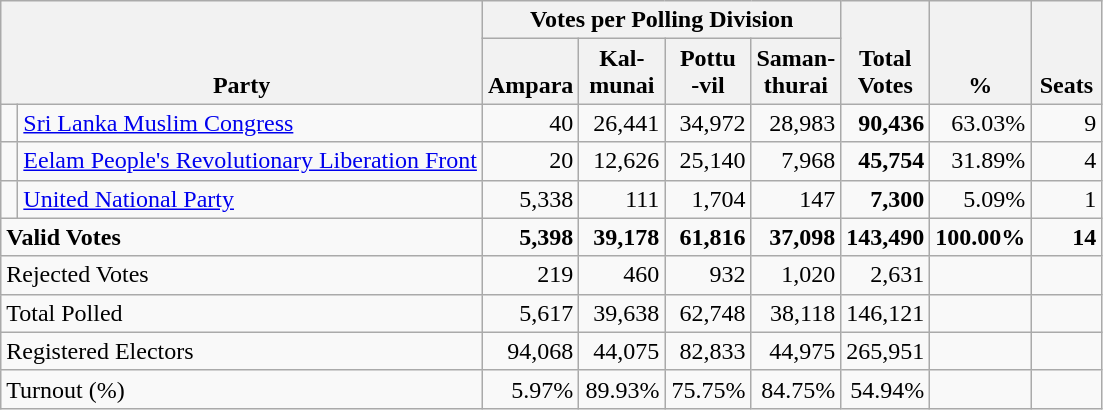<table class="wikitable" border="1" style="text-align:right;">
<tr>
<th align=left valign=bottom rowspan=2 colspan=2>Party</th>
<th colspan=4>Votes per Polling Division</th>
<th align=center valign=bottom rowspan=2 width="50">Total Votes</th>
<th align=center valign=bottom rowspan=2 width="50">%</th>
<th align=center valign=bottom rowspan=2 width="40">Seats</th>
</tr>
<tr>
<th align=center valign=bottom width="50">Ampara</th>
<th align=center valign=bottom width="50">Kal-<br>munai</th>
<th align=center valign=bottom width="50">Pottu<br>-vil</th>
<th align=center valign=bottom width="50">Saman-<br>thurai</th>
</tr>
<tr>
<td bgcolor=> </td>
<td align=left><a href='#'>Sri Lanka Muslim Congress</a></td>
<td>40</td>
<td>26,441</td>
<td>34,972</td>
<td>28,983</td>
<td><strong>90,436</strong></td>
<td>63.03%</td>
<td>9</td>
</tr>
<tr>
<td bgcolor=> </td>
<td align=left><a href='#'>Eelam People's Revolutionary Liberation Front</a></td>
<td>20</td>
<td>12,626</td>
<td>25,140</td>
<td>7,968</td>
<td><strong>45,754</strong></td>
<td>31.89%</td>
<td>4</td>
</tr>
<tr>
<td bgcolor=> </td>
<td align=left><a href='#'>United National Party</a></td>
<td>5,338</td>
<td>111</td>
<td>1,704</td>
<td>147</td>
<td><strong>7,300</strong></td>
<td>5.09%</td>
<td>1</td>
</tr>
<tr>
<td align=left colspan=2><strong>Valid Votes</strong></td>
<td><strong>5,398</strong></td>
<td><strong>39,178</strong></td>
<td><strong>61,816</strong></td>
<td><strong>37,098</strong></td>
<td><strong>143,490</strong></td>
<td><strong>100.00%</strong></td>
<td><strong>14</strong></td>
</tr>
<tr>
<td align=left colspan=2>Rejected Votes</td>
<td>219</td>
<td>460</td>
<td>932</td>
<td>1,020</td>
<td>2,631</td>
<td></td>
<td></td>
</tr>
<tr>
<td align=left colspan=2>Total Polled</td>
<td>5,617</td>
<td>39,638</td>
<td>62,748</td>
<td>38,118</td>
<td>146,121</td>
<td></td>
<td></td>
</tr>
<tr>
<td align=left colspan=2>Registered Electors</td>
<td>94,068</td>
<td>44,075</td>
<td>82,833</td>
<td>44,975</td>
<td>265,951</td>
<td></td>
<td></td>
</tr>
<tr>
<td align=left colspan=2>Turnout (%)</td>
<td>5.97%</td>
<td>89.93%</td>
<td>75.75%</td>
<td>84.75%</td>
<td>54.94%</td>
<td></td>
<td></td>
</tr>
</table>
